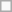<table class=wikitable>
<tr>
<td> </td>
</tr>
</table>
